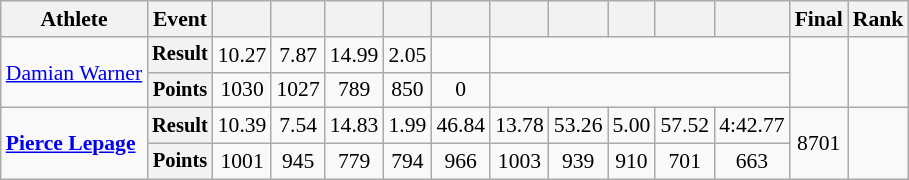<table class="wikitable" style="font-size:90%">
<tr>
<th>Athlete</th>
<th>Event</th>
<th></th>
<th></th>
<th></th>
<th></th>
<th></th>
<th></th>
<th></th>
<th></th>
<th></th>
<th></th>
<th>Final</th>
<th>Rank</th>
</tr>
<tr align=center>
<td rowspan=2 align=left><a href='#'>Damian Warner</a></td>
<th style="font-size:95%">Result</th>
<td>10.27</td>
<td>7.87</td>
<td>14.99 </td>
<td>2.05 </td>
<td></td>
<td colspan=5></td>
<td rowspan=2></td>
<td rowspan=2></td>
</tr>
<tr align=center>
<th style="font-size:95%">Points</th>
<td>1030</td>
<td>1027</td>
<td>789</td>
<td>850</td>
<td>0</td>
<td colspan=5></td>
</tr>
<tr align=center>
<td rowspan=2 align=left><strong><a href='#'>Pierce Lepage</a></strong></td>
<th style="font-size:95%">Result</th>
<td>10.39</td>
<td>7.54 </td>
<td>14.83</td>
<td>1.99 </td>
<td>46.84 </td>
<td>13.78 </td>
<td>53.26 </td>
<td>5.00 </td>
<td>57.52 </td>
<td>4:42.77 </td>
<td rowspan=2>8701</td>
<td rowspan=2></td>
</tr>
<tr align=center>
<th style="font-size:95%">Points</th>
<td>1001</td>
<td>945</td>
<td>779</td>
<td>794</td>
<td>966</td>
<td>1003</td>
<td>939</td>
<td>910</td>
<td>701</td>
<td>663</td>
</tr>
</table>
